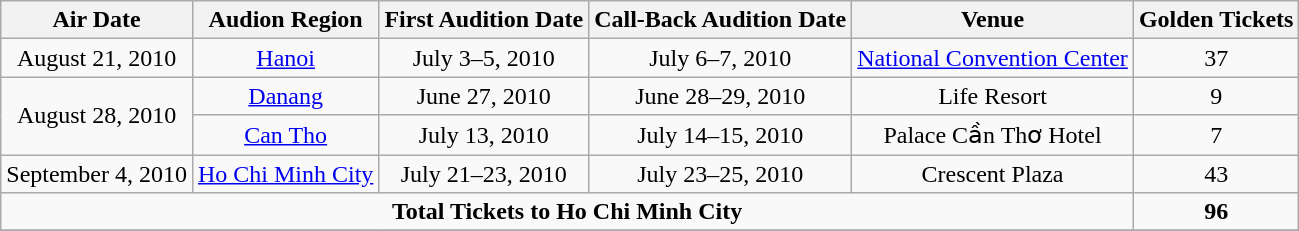<table class=wikitable style=text-align:center;>
<tr>
<th>Air Date</th>
<th>Audion Region</th>
<th>First Audition Date</th>
<th>Call-Back Audition Date</th>
<th>Venue</th>
<th>Golden Tickets</th>
</tr>
<tr>
<td>August 21, 2010</td>
<td><a href='#'>Hanoi</a></td>
<td>July 3–5, 2010</td>
<td>July 6–7, 2010</td>
<td><a href='#'>National Convention Center</a></td>
<td>37</td>
</tr>
<tr>
<td rowspan=2>August 28, 2010</td>
<td><a href='#'>Danang</a></td>
<td>June 27, 2010</td>
<td>June 28–29, 2010</td>
<td>Life Resort</td>
<td>9</td>
</tr>
<tr>
<td><a href='#'>Can Tho</a></td>
<td>July 13, 2010</td>
<td>July 14–15, 2010</td>
<td>Palace Cần Thơ Hotel</td>
<td>7</td>
</tr>
<tr>
<td>September 4, 2010</td>
<td><a href='#'>Ho Chi Minh City</a></td>
<td>July 21–23, 2010</td>
<td>July 23–25, 2010</td>
<td>Crescent Plaza</td>
<td>43</td>
</tr>
<tr>
<td colspan=5><strong>Total Tickets to Ho Chi Minh City</strong></td>
<td><strong>96</strong></td>
</tr>
<tr>
</tr>
</table>
